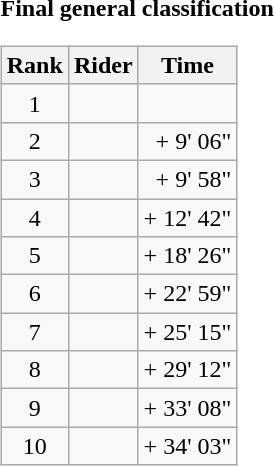<table>
<tr>
<td><strong>Final general classification</strong><br><table class="wikitable">
<tr>
<th scope="col">Rank</th>
<th scope="col">Rider</th>
<th scope="col">Time</th>
</tr>
<tr>
<td style="text-align:center;">1</td>
<td></td>
<td style="text-align:right;"></td>
</tr>
<tr>
<td style="text-align:center;">2</td>
<td></td>
<td style="text-align:right;">+ 9' 06"</td>
</tr>
<tr>
<td style="text-align:center;">3</td>
<td></td>
<td style="text-align:right;">+ 9' 58"</td>
</tr>
<tr>
<td style="text-align:center;">4</td>
<td></td>
<td style="text-align:right;">+ 12' 42"</td>
</tr>
<tr>
<td style="text-align:center;">5</td>
<td></td>
<td style="text-align:right;">+ 18' 26"</td>
</tr>
<tr>
<td style="text-align:center;">6</td>
<td></td>
<td style="text-align:right;">+ 22' 59"</td>
</tr>
<tr>
<td style="text-align:center;">7</td>
<td></td>
<td style="text-align:right;">+ 25' 15"</td>
</tr>
<tr>
<td style="text-align:center;">8</td>
<td></td>
<td style="text-align:right;">+ 29' 12"</td>
</tr>
<tr>
<td style="text-align:center;">9</td>
<td></td>
<td style="text-align:right;">+ 33' 08"</td>
</tr>
<tr>
<td style="text-align:center;">10</td>
<td></td>
<td style="text-align:right;">+ 34' 03"</td>
</tr>
</table>
</td>
</tr>
</table>
